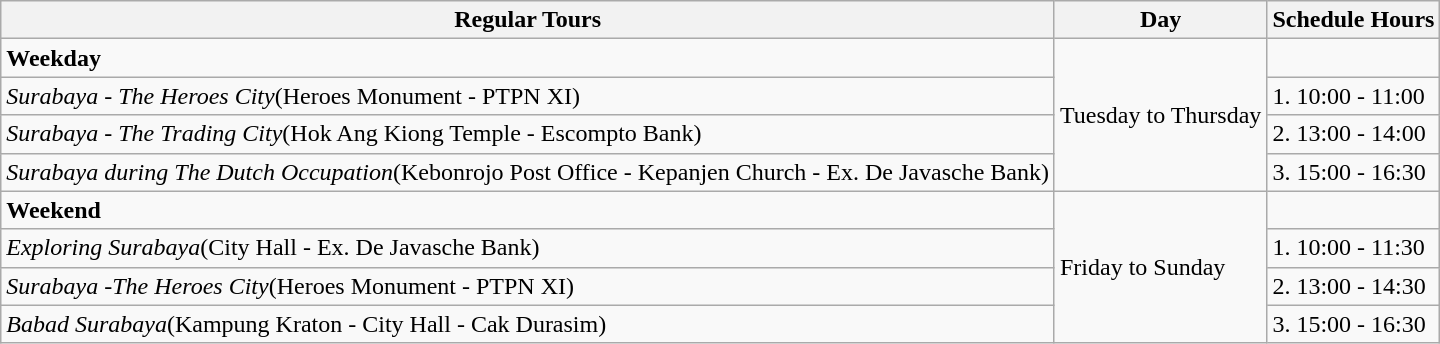<table class="wikitable">
<tr>
<th>Regular Tours</th>
<th>Day</th>
<th>Schedule Hours</th>
</tr>
<tr>
<td><strong>Weekday</strong></td>
<td rowspan="4">Tuesday to Thursday</td>
<td></td>
</tr>
<tr>
<td><em>Surabaya - The Heroes City</em>(Heroes Monument - PTPN XI)</td>
<td>1. 10:00 - 11:00</td>
</tr>
<tr>
<td><em>Surabaya - The Trading City</em>(Hok Ang Kiong Temple - Escompto Bank)</td>
<td>2. 13:00 - 14:00</td>
</tr>
<tr>
<td><em>Surabaya during The Dutch Occupation</em>(Kebonrojo Post Office - Kepanjen Church - Ex. De Javasche Bank)</td>
<td>3. 15:00 - 16:30</td>
</tr>
<tr>
<td><strong>Weekend</strong></td>
<td rowspan="4">Friday to Sunday</td>
<td></td>
</tr>
<tr>
<td><em>Exploring Surabaya</em>(City Hall - Ex. De Javasche Bank)</td>
<td>1. 10:00 - 11:30</td>
</tr>
<tr>
<td><em>Surabaya -The Heroes City</em>(Heroes Monument - PTPN XI)</td>
<td>2. 13:00 - 14:30</td>
</tr>
<tr>
<td><em>Babad Surabaya</em>(Kampung Kraton - City Hall - Cak Durasim)</td>
<td>3. 15:00 - 16:30</td>
</tr>
</table>
